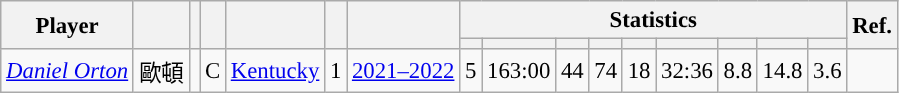<table class="wikitable sortable" style="font-size:95%; text-align:right;">
<tr>
<th rowspan="2">Player</th>
<th rowspan="2"></th>
<th rowspan="2"></th>
<th rowspan="2"></th>
<th rowspan="2"></th>
<th rowspan="2"></th>
<th rowspan="2"></th>
<th colspan="9">Statistics</th>
<th rowspan="2">Ref.</th>
</tr>
<tr>
<th></th>
<th></th>
<th></th>
<th></th>
<th></th>
<th></th>
<th></th>
<th></th>
<th></th>
</tr>
<tr>
<td align="left"><em><a href='#'>Daniel Orton</a></em></td>
<td align="left">歐頓</td>
<td align="center"></td>
<td align="center">C</td>
<td align="left"><a href='#'>Kentucky</a></td>
<td align="center">1</td>
<td align="center"><a href='#'>2021–2022</a></td>
<td>5</td>
<td>163:00</td>
<td>44</td>
<td>74</td>
<td>18</td>
<td>32:36</td>
<td>8.8</td>
<td>14.8</td>
<td>3.6</td>
<td align="center"></td>
</tr>
</table>
